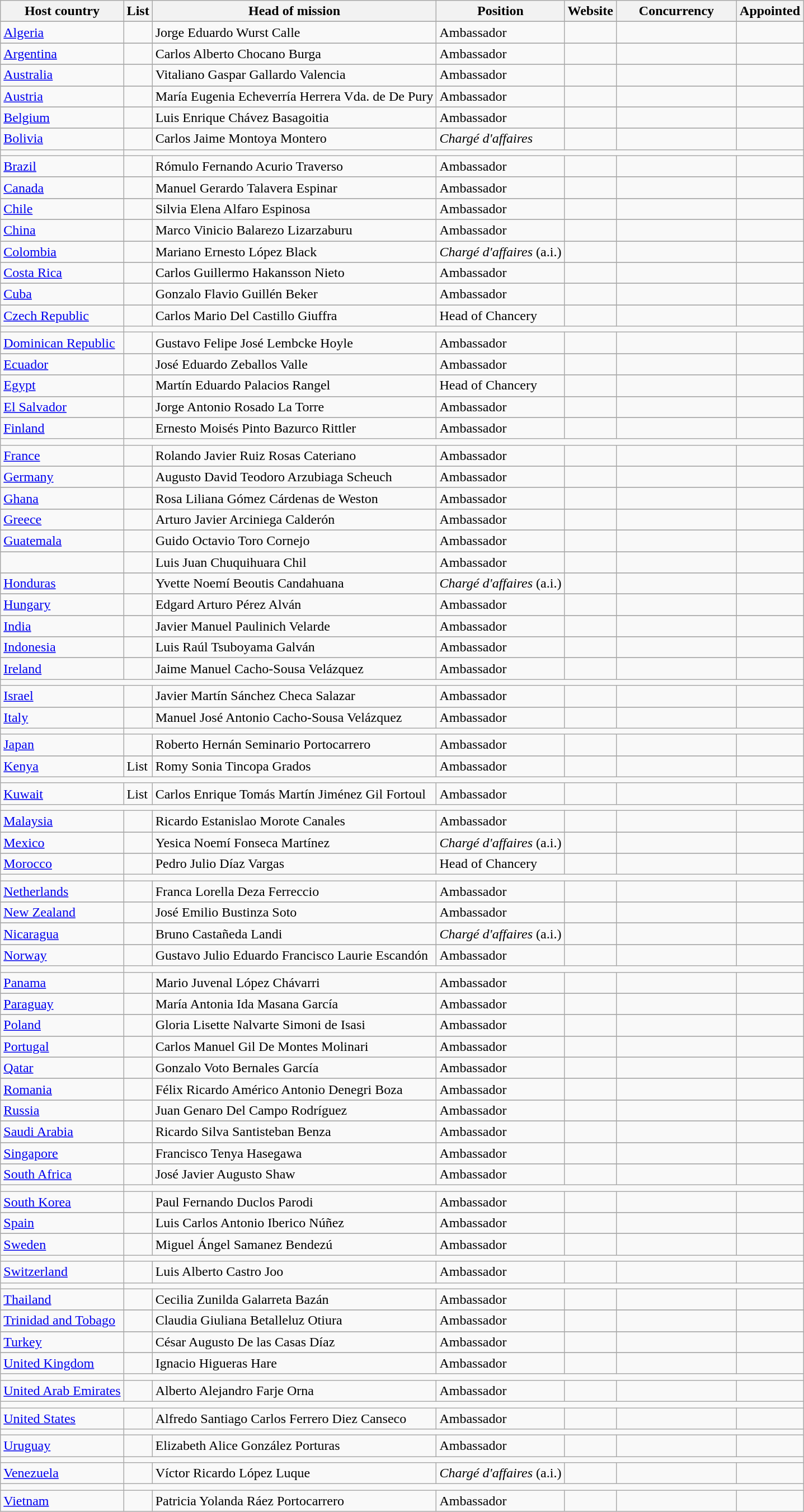<table class="wikitable sortable">
<tr>
<th>Host country</th>
<th>List</th>
<th>Head of mission</th>
<th>Position</th>
<th>Website</th>
<th style="width:15%;">Concurrency</th>
<th data-sort-type=Date>Appointed</th>
</tr>
<tr valign="top">
</tr>
<tr id="Algeria">
<td><a href='#'>Algeria</a></td>
<td></td>
<td>Jorge Eduardo Wurst Calle</td>
<td>Ambassador</td>
<td></td>
<td></td>
<td></td>
</tr>
<tr valign="top">
</tr>
<tr id="Argentina">
<td><a href='#'>Argentina</a></td>
<td></td>
<td>Carlos Alberto Chocano Burga</td>
<td>Ambassador</td>
<td></td>
<td></td>
<td></td>
</tr>
<tr valign="top">
</tr>
<tr id="Australia">
<td><a href='#'>Australia</a></td>
<td></td>
<td>Vitaliano Gaspar Gallardo Valencia</td>
<td>Ambassador</td>
<td></td>
<td></td>
<td></td>
</tr>
<tr valign="top">
</tr>
<tr id="Austria">
<td><a href='#'>Austria</a></td>
<td></td>
<td>María Eugenia Echeverría Herrera Vda. de De Pury</td>
<td>Ambassador</td>
<td></td>
<td></td>
<td></td>
</tr>
<tr valign="top">
</tr>
<tr id="Belgium">
<td><a href='#'>Belgium</a></td>
<td></td>
<td>Luis Enrique Chávez Basagoitia</td>
<td>Ambassador</td>
<td></td>
<td></td>
<td></td>
</tr>
<tr valign="top">
</tr>
<tr id="Bolivia">
<td><a href='#'>Bolivia</a></td>
<td></td>
<td>Carlos Jaime Montoya Montero</td>
<td><em>Chargé d'affaires</em></td>
<td></td>
<td></td>
<td></td>
</tr>
<tr valign="top">
<td></td>
</tr>
<tr id="Brazil">
<td><a href='#'>Brazil</a></td>
<td></td>
<td>Rómulo Fernando Acurio Traverso</td>
<td>Ambassador</td>
<td></td>
<td></td>
<td></td>
</tr>
<tr valign="top">
</tr>
<tr id="Canada">
<td><a href='#'>Canada</a></td>
<td></td>
<td>Manuel Gerardo Talavera Espinar</td>
<td>Ambassador</td>
<td></td>
<td></td>
<td></td>
</tr>
<tr valign="top">
</tr>
<tr id="Chile">
<td><a href='#'>Chile</a></td>
<td></td>
<td>Silvia Elena Alfaro Espinosa</td>
<td>Ambassador</td>
<td></td>
<td></td>
<td></td>
</tr>
<tr valign="top">
</tr>
<tr id="China">
<td><a href='#'>China</a></td>
<td></td>
<td>Marco Vinicio Balarezo Lizarzaburu</td>
<td>Ambassador</td>
<td></td>
<td></td>
<td></td>
</tr>
<tr valign="top">
</tr>
<tr id="Colombia">
<td><a href='#'>Colombia</a></td>
<td></td>
<td>Mariano Ernesto López Black</td>
<td><em>Chargé d'affaires</em> (a.i.)</td>
<td></td>
<td></td>
<td></td>
</tr>
<tr valign="top">
</tr>
<tr id="Costa Rica">
<td><a href='#'>Costa Rica</a></td>
<td></td>
<td>Carlos Guillermo Hakansson Nieto</td>
<td>Ambassador</td>
<td></td>
<td></td>
<td></td>
</tr>
<tr valign="top">
</tr>
<tr id="Cuba">
<td><a href='#'>Cuba</a></td>
<td></td>
<td>Gonzalo Flavio Guillén Beker</td>
<td>Ambassador</td>
<td></td>
<td></td>
<td></td>
</tr>
<tr valign="top">
</tr>
<tr id="Czech Republic">
<td><a href='#'>Czech Republic</a></td>
<td></td>
<td>Carlos Mario Del Castillo Giuffra</td>
<td>Head of Chancery</td>
<td></td>
<td></td>
<td></td>
</tr>
<tr valign="top">
<td></td>
</tr>
<tr id="Dominican Republic">
<td><a href='#'>Dominican Republic</a></td>
<td></td>
<td>Gustavo Felipe José Lembcke Hoyle</td>
<td>Ambassador</td>
<td></td>
<td></td>
<td></td>
</tr>
<tr valign="top">
</tr>
<tr id="Ecuador">
<td><a href='#'>Ecuador</a></td>
<td></td>
<td>José Eduardo Zeballos Valle</td>
<td>Ambassador</td>
<td></td>
<td></td>
<td></td>
</tr>
<tr valign="top">
</tr>
<tr id="Egypt">
<td><a href='#'>Egypt</a></td>
<td></td>
<td>Martín Eduardo Palacios Rangel</td>
<td>Head of Chancery</td>
<td></td>
<td></td>
<td></td>
</tr>
<tr valign="top">
</tr>
<tr id="El Salvador">
<td><a href='#'>El Salvador</a></td>
<td></td>
<td>Jorge Antonio Rosado La Torre</td>
<td>Ambassador</td>
<td></td>
<td></td>
<td></td>
</tr>
<tr valign="top">
</tr>
<tr id="Finland">
<td><a href='#'>Finland</a></td>
<td></td>
<td>Ernesto Moisés Pinto Bazurco Rittler</td>
<td>Ambassador</td>
<td></td>
<td></td>
<td></td>
</tr>
<tr valign="top">
<td></td>
</tr>
<tr id="France">
<td><a href='#'>France</a></td>
<td></td>
<td>Rolando Javier Ruiz Rosas Cateriano</td>
<td>Ambassador</td>
<td></td>
<td></td>
<td></td>
</tr>
<tr valign="top">
</tr>
<tr id="Germany">
<td><a href='#'>Germany</a></td>
<td></td>
<td>Augusto David Teodoro Arzubiaga Scheuch</td>
<td>Ambassador</td>
<td></td>
<td></td>
<td></td>
</tr>
<tr valign="top">
</tr>
<tr id="Ghana">
<td><a href='#'>Ghana</a></td>
<td></td>
<td>Rosa Liliana Gómez Cárdenas de Weston</td>
<td>Ambassador</td>
<td></td>
<td></td>
<td></td>
</tr>
<tr valign="top">
</tr>
<tr id="Greece">
<td><a href='#'>Greece</a></td>
<td></td>
<td>Arturo Javier Arciniega Calderón</td>
<td>Ambassador</td>
<td></td>
<td></td>
<td></td>
</tr>
<tr valign="top">
</tr>
<tr id="Guatemala">
<td><a href='#'>Guatemala</a></td>
<td></td>
<td>Guido Octavio Toro Cornejo</td>
<td>Ambassador</td>
<td></td>
<td></td>
<td></td>
</tr>
<tr valign="top">
</tr>
<tr id="Holy See">
<td></td>
<td></td>
<td>Luis Juan Chuquihuara Chil</td>
<td>Ambassador</td>
<td></td>
<td></td>
<td></td>
</tr>
<tr valign="top">
</tr>
<tr id="Honduras">
<td><a href='#'>Honduras</a></td>
<td></td>
<td>Yvette Noemí Beoutis Candahuana</td>
<td><em>Chargé d'affaires</em> (a.i.)</td>
<td></td>
<td></td>
<td></td>
</tr>
<tr valign="top">
</tr>
<tr id="Hungary">
<td><a href='#'>Hungary</a></td>
<td></td>
<td>Edgard Arturo Pérez Alván</td>
<td>Ambassador</td>
<td></td>
<td></td>
<td></td>
</tr>
<tr valign="top">
</tr>
<tr id="India">
<td><a href='#'>India</a></td>
<td></td>
<td>Javier Manuel Paulinich Velarde</td>
<td>Ambassador</td>
<td></td>
<td></td>
<td></td>
</tr>
<tr valign="top">
</tr>
<tr id="Indonesia">
<td><a href='#'>Indonesia</a></td>
<td></td>
<td>Luis Raúl Tsuboyama Galván</td>
<td>Ambassador</td>
<td></td>
<td></td>
<td></td>
</tr>
<tr valign="top">
</tr>
<tr id="Ireland">
<td><a href='#'>Ireland</a></td>
<td></td>
<td>Jaime Manuel Cacho-Sousa Velázquez</td>
<td>Ambassador</td>
<td></td>
<td></td>
<td></td>
</tr>
<tr>
<td colspan="7"></td>
</tr>
<tr valign="top">
<td><a href='#'>Israel</a></td>
<td></td>
<td>Javier Martín Sánchez Checa Salazar</td>
<td>Ambassador</td>
<td></td>
<td></td>
<td></td>
</tr>
<tr valign="top">
</tr>
<tr id="Italy">
<td><a href='#'>Italy</a></td>
<td></td>
<td>Manuel José Antonio Cacho-Sousa Velázquez</td>
<td>Ambassador</td>
<td></td>
<td></td>
<td></td>
</tr>
<tr valign="top">
<td></td>
</tr>
<tr id="Japan">
<td><a href='#'>Japan</a></td>
<td></td>
<td>Roberto Hernán Seminario Portocarrero</td>
<td>Ambassador</td>
<td></td>
<td></td>
<td></td>
</tr>
<tr valign="top">
</tr>
<tr>
<td><a href='#'>Kenya</a></td>
<td>List</td>
<td>Romy Sonia Tincopa Grados</td>
<td>Ambassador</td>
<td></td>
<td></td>
<td></td>
</tr>
<tr>
<td colspan="7"></td>
</tr>
<tr>
<td><a href='#'>Kuwait</a></td>
<td>List</td>
<td>Carlos Enrique Tomás Martín Jiménez Gil Fortoul</td>
<td>Ambassador</td>
<td></td>
<td></td>
<td></td>
</tr>
<tr>
<td colspan="7"></td>
</tr>
<tr id="Malaysia">
<td><a href='#'>Malaysia</a></td>
<td></td>
<td>Ricardo Estanislao Morote Canales</td>
<td>Ambassador</td>
<td></td>
<td></td>
<td></td>
</tr>
<tr valign="top">
</tr>
<tr id="Mexico">
<td><a href='#'>Mexico</a></td>
<td></td>
<td>Yesica Noemí Fonseca Martínez</td>
<td><em>Chargé d'affaires</em> (a.i.)</td>
<td></td>
<td></td>
<td></td>
</tr>
<tr valign="top">
</tr>
<tr id="Morocco">
<td><a href='#'>Morocco</a></td>
<td></td>
<td>Pedro Julio Díaz Vargas</td>
<td>Head of Chancery</td>
<td></td>
<td></td>
<td></td>
</tr>
<tr valign="top">
<td></td>
</tr>
<tr id="Netherlands">
<td><a href='#'>Netherlands</a></td>
<td></td>
<td>Franca Lorella Deza Ferreccio</td>
<td>Ambassador</td>
<td></td>
<td></td>
<td></td>
</tr>
<tr valign="top">
</tr>
<tr id="New Zealand">
<td><a href='#'>New Zealand</a></td>
<td></td>
<td>José Emilio Bustinza Soto</td>
<td>Ambassador</td>
<td></td>
<td></td>
<td></td>
</tr>
<tr valign="top">
</tr>
<tr id="Nicaragua">
<td><a href='#'>Nicaragua</a></td>
<td></td>
<td>Bruno Castañeda Landi</td>
<td><em>Chargé d'affaires</em> (a.i.)</td>
<td></td>
<td></td>
<td></td>
</tr>
<tr valign="top">
</tr>
<tr id="Norway">
<td><a href='#'>Norway</a></td>
<td></td>
<td>Gustavo Julio Eduardo Francisco Laurie Escandón</td>
<td>Ambassador</td>
<td></td>
<td></td>
<td></td>
</tr>
<tr valign="top">
<td></td>
</tr>
<tr id="Panama">
<td><a href='#'>Panama</a></td>
<td></td>
<td>Mario Juvenal López Chávarri</td>
<td>Ambassador</td>
<td></td>
<td></td>
<td></td>
</tr>
<tr valign="top">
</tr>
<tr id="Paraguay">
<td><a href='#'>Paraguay</a></td>
<td></td>
<td>María Antonia Ida Masana García</td>
<td>Ambassador</td>
<td></td>
<td></td>
<td></td>
</tr>
<tr valign="top">
</tr>
<tr id="Poland">
<td><a href='#'>Poland</a></td>
<td></td>
<td>Gloria Lisette Nalvarte Simoni de Isasi</td>
<td>Ambassador</td>
<td></td>
<td></td>
<td></td>
</tr>
<tr valign="top">
</tr>
<tr id="Portugal">
<td><a href='#'>Portugal</a></td>
<td></td>
<td>Carlos Manuel Gil De Montes Molinari</td>
<td>Ambassador</td>
<td></td>
<td></td>
<td></td>
</tr>
<tr valign="top">
</tr>
<tr id="Qatar">
<td><a href='#'>Qatar</a></td>
<td></td>
<td>Gonzalo Voto Bernales García</td>
<td>Ambassador</td>
<td></td>
<td></td>
<td></td>
</tr>
<tr valign="top">
</tr>
<tr id="Romania">
<td><a href='#'>Romania</a></td>
<td></td>
<td>Félix Ricardo Américo Antonio Denegri Boza</td>
<td>Ambassador</td>
<td></td>
<td></td>
<td></td>
</tr>
<tr valign="top">
</tr>
<tr id="Russia">
<td><a href='#'>Russia</a></td>
<td></td>
<td>Juan Genaro Del Campo Rodríguez</td>
<td>Ambassador</td>
<td></td>
<td></td>
<td></td>
</tr>
<tr valign="top">
</tr>
<tr id="Saudi Arabia">
<td><a href='#'>Saudi Arabia</a></td>
<td></td>
<td>Ricardo Silva Santisteban Benza</td>
<td>Ambassador</td>
<td></td>
<td></td>
<td></td>
</tr>
<tr valign="top">
</tr>
<tr id="Singapore">
<td><a href='#'>Singapore</a></td>
<td></td>
<td>Francisco Tenya Hasegawa</td>
<td>Ambassador</td>
<td></td>
<td></td>
<td></td>
</tr>
<tr valign="top">
</tr>
<tr id="South Africa">
<td><a href='#'>South Africa</a></td>
<td></td>
<td>José Javier Augusto Shaw</td>
<td>Ambassador</td>
<td></td>
<td></td>
<td></td>
</tr>
<tr valign="top">
<td></td>
</tr>
<tr id="South Korea">
<td><a href='#'>South Korea</a></td>
<td></td>
<td>Paul Fernando Duclos Parodi</td>
<td>Ambassador</td>
<td></td>
<td></td>
<td></td>
</tr>
<tr valign="top">
</tr>
<tr id="Spain">
<td><a href='#'>Spain</a></td>
<td></td>
<td>Luis Carlos Antonio Iberico Núñez</td>
<td>Ambassador</td>
<td></td>
<td></td>
<td></td>
</tr>
<tr valign="top">
</tr>
<tr id="Sweden">
<td><a href='#'>Sweden</a></td>
<td></td>
<td>Miguel Ángel Samanez Bendezú</td>
<td>Ambassador</td>
<td></td>
<td></td>
<td></td>
</tr>
<tr valign="top">
<td></td>
</tr>
<tr id="Switzerland">
<td><a href='#'>Switzerland</a></td>
<td></td>
<td>Luis Alberto Castro Joo</td>
<td>Ambassador</td>
<td></td>
<td></td>
<td></td>
</tr>
<tr valign="top">
<td></td>
</tr>
<tr id="Thailand">
<td><a href='#'>Thailand</a></td>
<td></td>
<td>Cecilia Zunilda Galarreta Bazán</td>
<td>Ambassador</td>
<td></td>
<td></td>
<td></td>
</tr>
<tr valign="top">
</tr>
<tr id="Trinidad and Tobago">
<td><a href='#'>Trinidad and Tobago</a></td>
<td></td>
<td>Claudia Giuliana Betalleluz Otiura</td>
<td>Ambassador</td>
<td></td>
<td></td>
<td></td>
</tr>
<tr valign="top">
</tr>
<tr id="Turkey">
<td><a href='#'>Turkey</a></td>
<td></td>
<td>César Augusto De las Casas Díaz</td>
<td>Ambassador</td>
<td></td>
<td></td>
<td></td>
</tr>
<tr valign="top">
</tr>
<tr id="United Kingdom">
<td><a href='#'>United Kingdom</a></td>
<td></td>
<td>Ignacio Higueras Hare</td>
<td>Ambassador</td>
<td></td>
<td></td>
<td></td>
</tr>
<tr valign="top">
<td></td>
</tr>
<tr>
<td><a href='#'>United Arab Emirates</a></td>
<td></td>
<td>Alberto Alejandro Farje Orna</td>
<td>Ambassador</td>
<td></td>
<td></td>
<td></td>
</tr>
<tr>
<td colspan="7"></td>
</tr>
<tr id="United States">
<td><a href='#'>United States</a></td>
<td></td>
<td>Alfredo Santiago Carlos Ferrero Diez Canseco</td>
<td>Ambassador</td>
<td></td>
<td></td>
<td></td>
</tr>
<tr valign="top">
<td></td>
</tr>
<tr id="Uruguay">
<td><a href='#'>Uruguay</a></td>
<td></td>
<td>Elizabeth Alice González Porturas</td>
<td>Ambassador</td>
<td></td>
<td></td>
<td></td>
</tr>
<tr valign="top">
<td></td>
</tr>
<tr id="Venezuela">
<td><a href='#'>Venezuela</a></td>
<td></td>
<td>Víctor Ricardo López Luque</td>
<td><em>Chargé d'affaires</em> (a.i.)</td>
<td></td>
<td></td>
<td></td>
</tr>
<tr valign="top">
<td></td>
</tr>
<tr id="Vietnam">
<td><a href='#'>Vietnam</a></td>
<td></td>
<td>Patricia Yolanda Ráez Portocarrero</td>
<td>Ambassador</td>
<td></td>
<td></td>
<td></td>
</tr>
</table>
